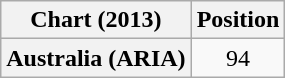<table class="wikitable sortable plainrowheaders">
<tr>
<th>Chart (2013)</th>
<th>Position</th>
</tr>
<tr>
<th scope="row">Australia (ARIA)</th>
<td style="text-align:center;">94</td>
</tr>
</table>
